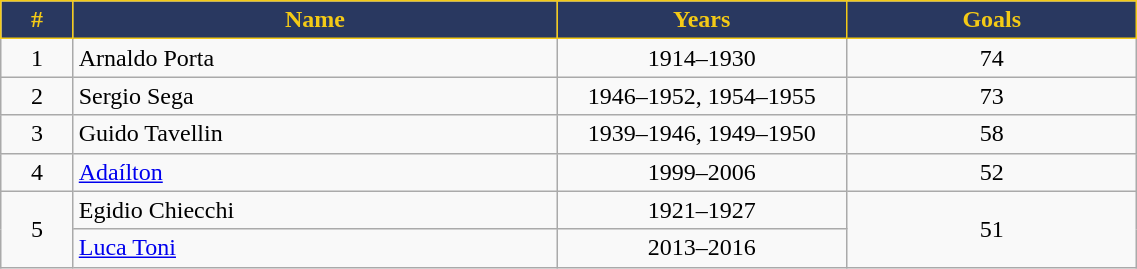<table class="wikitable sortable" style="text-align: center;" width=60%;>
<tr>
<th width=3%  style="background:#293860;color:#F4CA16;border:1px solid #F4CA16;">#</th>
<th width=20% style="background:#293860;color:#F4CA16;border:1px solid #F4CA16;">Name</th>
<th width=12% style="background:#293860;color:#F4CA16;border:1px solid #F4CA16;">Years</th>
<th width=12% style="background:#293860;color:#F4CA16;border:1px solid #F4CA16;">Goals</th>
</tr>
<tr>
<td>1</td>
<td style="text-align:left;"> Arnaldo Porta</td>
<td>1914–1930</td>
<td>74</td>
</tr>
<tr>
<td>2</td>
<td style="text-align:left;"> Sergio Sega</td>
<td>1946–1952, 1954–1955</td>
<td>73</td>
</tr>
<tr>
<td>3</td>
<td style="text-align:left;"> Guido Tavellin</td>
<td>1939–1946, 1949–1950</td>
<td>58</td>
</tr>
<tr>
<td>4</td>
<td style="text-align:left;"> <a href='#'>Adaílton</a></td>
<td>1999–2006</td>
<td>52</td>
</tr>
<tr>
<td rowspan="2">5</td>
<td style="text-align:left;"> Egidio Chiecchi</td>
<td>1921–1927</td>
<td rowspan="2">51</td>
</tr>
<tr>
<td style="text-align:left;"> <a href='#'>Luca Toni</a></td>
<td>2013–2016</td>
</tr>
</table>
